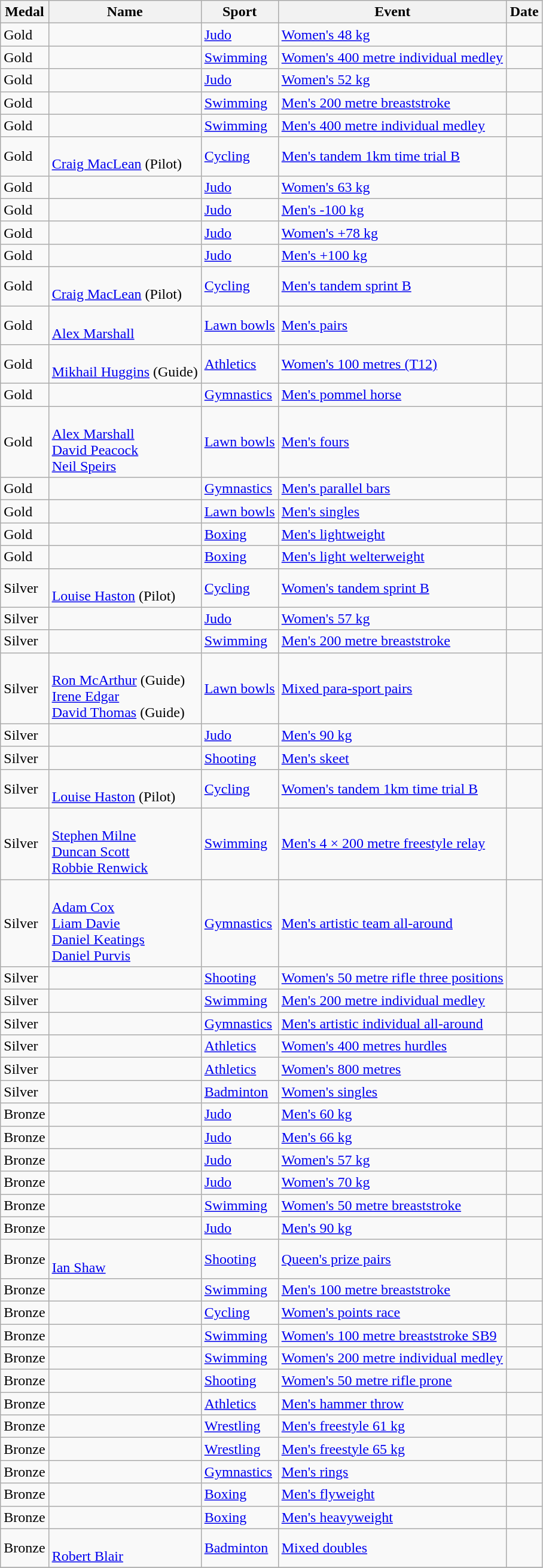<table class="wikitable sortable">
<tr>
<th>Medal</th>
<th>Name</th>
<th>Sport</th>
<th>Event</th>
<th>Date</th>
</tr>
<tr>
<td> Gold</td>
<td></td>
<td><a href='#'>Judo</a></td>
<td><a href='#'>Women's 48 kg</a></td>
<td></td>
</tr>
<tr>
<td> Gold</td>
<td></td>
<td><a href='#'>Swimming</a></td>
<td><a href='#'>Women's 400 metre individual medley</a></td>
<td></td>
</tr>
<tr>
<td> Gold</td>
<td></td>
<td><a href='#'>Judo</a></td>
<td><a href='#'>Women's 52 kg</a></td>
<td></td>
</tr>
<tr>
<td> Gold</td>
<td></td>
<td><a href='#'>Swimming</a></td>
<td><a href='#'>Men's 200 metre breaststroke</a></td>
<td></td>
</tr>
<tr>
<td> Gold</td>
<td></td>
<td><a href='#'>Swimming</a></td>
<td><a href='#'>Men's 400 metre individual medley</a></td>
<td></td>
</tr>
<tr>
<td> Gold</td>
<td><br><a href='#'>Craig MacLean</a> (Pilot)</td>
<td><a href='#'>Cycling</a></td>
<td><a href='#'>Men's tandem 1km time trial B</a></td>
<td></td>
</tr>
<tr>
<td> Gold</td>
<td></td>
<td><a href='#'>Judo</a></td>
<td><a href='#'>Women's 63 kg</a></td>
<td></td>
</tr>
<tr>
<td> Gold</td>
<td></td>
<td><a href='#'>Judo</a></td>
<td><a href='#'>Men's -100 kg</a></td>
<td></td>
</tr>
<tr>
<td> Gold</td>
<td></td>
<td><a href='#'>Judo</a></td>
<td><a href='#'>Women's +78 kg</a></td>
<td></td>
</tr>
<tr>
<td> Gold</td>
<td></td>
<td><a href='#'>Judo</a></td>
<td><a href='#'>Men's +100 kg</a></td>
<td></td>
</tr>
<tr>
<td> Gold</td>
<td><br><a href='#'>Craig MacLean</a> (Pilot)</td>
<td><a href='#'>Cycling</a></td>
<td><a href='#'>Men's tandem sprint B</a></td>
<td></td>
</tr>
<tr>
<td> Gold</td>
<td><br><a href='#'>Alex Marshall</a></td>
<td><a href='#'>Lawn bowls</a></td>
<td><a href='#'>Men's pairs</a></td>
<td></td>
</tr>
<tr>
<td> Gold</td>
<td><br><a href='#'>Mikhail Huggins</a> (Guide)</td>
<td><a href='#'>Athletics</a></td>
<td><a href='#'>Women's 100 metres (T12)</a></td>
<td></td>
</tr>
<tr>
<td> Gold</td>
<td></td>
<td><a href='#'>Gymnastics</a></td>
<td><a href='#'>Men's pommel horse</a></td>
<td></td>
</tr>
<tr>
<td> Gold</td>
<td><br><a href='#'>Alex Marshall</a><br><a href='#'>David Peacock</a><br><a href='#'>Neil Speirs</a></td>
<td><a href='#'>Lawn bowls</a></td>
<td><a href='#'>Men's fours</a></td>
<td></td>
</tr>
<tr>
<td> Gold</td>
<td></td>
<td><a href='#'>Gymnastics</a></td>
<td><a href='#'>Men's parallel bars</a></td>
<td></td>
</tr>
<tr>
<td> Gold</td>
<td></td>
<td><a href='#'>Lawn bowls</a></td>
<td><a href='#'>Men's singles</a></td>
<td></td>
</tr>
<tr>
<td> Gold</td>
<td></td>
<td><a href='#'>Boxing</a></td>
<td><a href='#'>Men's lightweight</a></td>
<td></td>
</tr>
<tr>
<td> Gold</td>
<td></td>
<td><a href='#'>Boxing</a></td>
<td><a href='#'>Men's light welterweight</a></td>
<td></td>
</tr>
<tr>
<td> Silver</td>
<td><br><a href='#'>Louise Haston</a> (Pilot)</td>
<td><a href='#'>Cycling</a></td>
<td><a href='#'>Women's tandem sprint B</a></td>
<td></td>
</tr>
<tr>
<td> Silver</td>
<td></td>
<td><a href='#'>Judo</a></td>
<td><a href='#'>Women's 57 kg</a></td>
<td></td>
</tr>
<tr>
<td> Silver</td>
<td></td>
<td><a href='#'>Swimming</a></td>
<td><a href='#'>Men's 200 metre breaststroke</a></td>
<td></td>
</tr>
<tr>
<td> Silver</td>
<td><br><a href='#'>Ron McArthur</a> (Guide)<br><a href='#'>Irene Edgar</a><br><a href='#'>David Thomas</a> (Guide)</td>
<td><a href='#'>Lawn bowls</a></td>
<td><a href='#'>Mixed para-sport pairs</a></td>
<td></td>
</tr>
<tr>
<td> Silver</td>
<td></td>
<td><a href='#'>Judo</a></td>
<td><a href='#'>Men's 90 kg</a></td>
<td></td>
</tr>
<tr>
<td> Silver</td>
<td></td>
<td><a href='#'>Shooting</a></td>
<td><a href='#'>Men's skeet</a></td>
<td></td>
</tr>
<tr>
<td> Silver</td>
<td><br><a href='#'>Louise Haston</a> (Pilot)</td>
<td><a href='#'>Cycling</a></td>
<td><a href='#'>Women's tandem 1km time trial B</a></td>
<td></td>
</tr>
<tr>
<td> Silver</td>
<td><br><a href='#'>Stephen Milne</a><br><a href='#'>Duncan Scott</a><br><a href='#'>Robbie Renwick</a></td>
<td><a href='#'>Swimming</a></td>
<td><a href='#'>Men's 4 × 200 metre freestyle relay</a></td>
<td></td>
</tr>
<tr>
<td> Silver</td>
<td><br><a href='#'>Adam Cox</a><br><a href='#'>Liam Davie</a><br><a href='#'>Daniel Keatings</a><br><a href='#'>Daniel Purvis</a></td>
<td><a href='#'>Gymnastics</a></td>
<td><a href='#'>Men's artistic team all-around</a></td>
<td></td>
</tr>
<tr>
<td> Silver</td>
<td></td>
<td><a href='#'>Shooting</a></td>
<td><a href='#'>Women's 50 metre rifle three positions</a></td>
<td></td>
</tr>
<tr>
<td> Silver</td>
<td></td>
<td><a href='#'>Swimming</a></td>
<td><a href='#'>Men's 200 metre individual medley</a></td>
<td></td>
</tr>
<tr>
<td> Silver</td>
<td></td>
<td><a href='#'>Gymnastics</a></td>
<td><a href='#'>Men's artistic individual all-around</a></td>
<td></td>
</tr>
<tr>
<td> Silver</td>
<td></td>
<td><a href='#'>Athletics</a></td>
<td><a href='#'>Women's 400 metres hurdles</a></td>
<td></td>
</tr>
<tr>
<td> Silver</td>
<td></td>
<td><a href='#'>Athletics</a></td>
<td><a href='#'>Women's 800 metres</a></td>
<td></td>
</tr>
<tr>
<td> Silver</td>
<td></td>
<td><a href='#'>Badminton</a></td>
<td><a href='#'>Women's singles</a></td>
<td></td>
</tr>
<tr>
<td> Bronze</td>
<td></td>
<td><a href='#'>Judo</a></td>
<td><a href='#'>Men's 60 kg</a></td>
<td></td>
</tr>
<tr>
<td> Bronze</td>
<td></td>
<td><a href='#'>Judo</a></td>
<td><a href='#'>Men's 66 kg</a></td>
<td></td>
</tr>
<tr>
<td> Bronze</td>
<td></td>
<td><a href='#'>Judo</a></td>
<td><a href='#'>Women's 57 kg</a></td>
<td></td>
</tr>
<tr>
<td> Bronze</td>
<td></td>
<td><a href='#'>Judo</a></td>
<td><a href='#'>Women's 70 kg</a></td>
<td></td>
</tr>
<tr>
<td> Bronze</td>
<td></td>
<td><a href='#'>Swimming</a></td>
<td><a href='#'>Women's 50 metre breaststroke</a></td>
<td></td>
</tr>
<tr>
<td> Bronze</td>
<td></td>
<td><a href='#'>Judo</a></td>
<td><a href='#'>Men's 90 kg</a></td>
<td></td>
</tr>
<tr>
<td> Bronze</td>
<td><br><a href='#'>Ian Shaw</a></td>
<td><a href='#'>Shooting</a></td>
<td><a href='#'>Queen's prize pairs</a></td>
<td></td>
</tr>
<tr>
<td> Bronze</td>
<td></td>
<td><a href='#'>Swimming</a></td>
<td><a href='#'>Men's 100 metre breaststroke</a></td>
<td></td>
</tr>
<tr>
<td> Bronze</td>
<td></td>
<td><a href='#'>Cycling</a></td>
<td><a href='#'>Women's points race</a></td>
<td></td>
</tr>
<tr>
<td> Bronze</td>
<td></td>
<td><a href='#'>Swimming</a></td>
<td><a href='#'>Women's 100 metre breaststroke SB9</a></td>
<td></td>
</tr>
<tr>
<td> Bronze</td>
<td></td>
<td><a href='#'>Swimming</a></td>
<td><a href='#'>Women's 200 metre individual medley</a></td>
<td></td>
</tr>
<tr>
<td> Bronze</td>
<td></td>
<td><a href='#'>Shooting</a></td>
<td><a href='#'>Women's 50 metre rifle prone</a></td>
<td></td>
</tr>
<tr>
<td> Bronze</td>
<td></td>
<td><a href='#'>Athletics</a></td>
<td><a href='#'>Men's hammer throw</a></td>
<td></td>
</tr>
<tr>
<td> Bronze</td>
<td></td>
<td><a href='#'>Wrestling</a></td>
<td><a href='#'>Men's freestyle 61 kg</a></td>
<td></td>
</tr>
<tr>
<td> Bronze</td>
<td></td>
<td><a href='#'>Wrestling</a></td>
<td><a href='#'>Men's freestyle 65 kg</a></td>
<td></td>
</tr>
<tr>
<td> Bronze</td>
<td></td>
<td><a href='#'>Gymnastics</a></td>
<td><a href='#'>Men's rings</a></td>
<td></td>
</tr>
<tr>
<td> Bronze</td>
<td></td>
<td><a href='#'>Boxing</a></td>
<td><a href='#'>Men's flyweight</a></td>
<td></td>
</tr>
<tr>
<td> Bronze</td>
<td></td>
<td><a href='#'>Boxing</a></td>
<td><a href='#'>Men's heavyweight</a></td>
<td></td>
</tr>
<tr>
<td> Bronze</td>
<td><br><a href='#'>Robert Blair</a></td>
<td><a href='#'>Badminton</a></td>
<td><a href='#'>Mixed doubles</a></td>
<td></td>
</tr>
<tr>
</tr>
</table>
